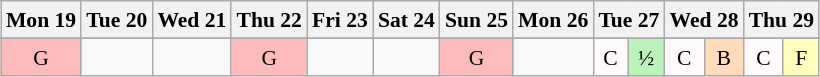<table class="wikitable" style="margin:0.5em auto; font-size:90%; line-height:1.25em;">
<tr align="center">
<th>Mon 19</th>
<th>Tue 20</th>
<th>Wed 21</th>
<th>Thu 22</th>
<th>Fri 23</th>
<th>Sat 24</th>
<th>Sun 25</th>
<th>Mon 26</th>
<th colspan=2>Tue 27</th>
<th colspan=2>Wed 28</th>
<th colspan=2>Thu 29</th>
</tr>
<tr>
</tr>
<tr align="center">
<td bgcolor="#FFBBBB">G</td>
<td></td>
<td></td>
<td bgcolor="#FFBBBB">G</td>
<td></td>
<td></td>
<td bgcolor="#FFBBBB">G</td>
<td></td>
<td bgcolor=snow>C</td>
<td bgcolor="#BBF3BB">½</td>
<td bgcolor=snow>C</td>
<td bgcolor="#FEDCBA">B</td>
<td bgcolor=snow>C</td>
<td bgcolor="#FFFFBB">F</td>
</tr>
</table>
